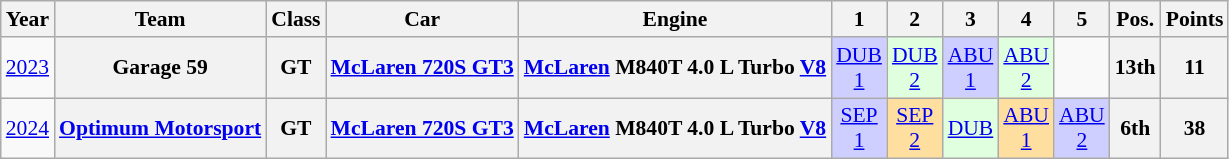<table class="wikitable" style="text-align:center; font-size:90%">
<tr>
<th>Year</th>
<th>Team</th>
<th>Class</th>
<th>Car</th>
<th>Engine</th>
<th>1</th>
<th>2</th>
<th>3</th>
<th>4</th>
<th>5</th>
<th>Pos.</th>
<th>Points</th>
</tr>
<tr>
<td><a href='#'>2023</a></td>
<th>Garage 59</th>
<th>GT</th>
<th><a href='#'>McLaren 720S GT3</a></th>
<th><a href='#'>McLaren</a> M840T 4.0 L Turbo <a href='#'>V8</a></th>
<td style="background:#CFCFFF;"><a href='#'>DUB<br>1</a><br></td>
<td style="background:#DFFFDF;"><a href='#'>DUB<br>2</a><br></td>
<td style="background:#CFCFFF;"><a href='#'>ABU<br>1</a><br></td>
<td style="background:#DFFFDF;"><a href='#'>ABU<br>2</a><br></td>
<td></td>
<th>13th</th>
<th>11</th>
</tr>
<tr>
<td><a href='#'>2024</a></td>
<th><strong><a href='#'>Optimum Motorsport</a></strong></th>
<th>GT</th>
<th><a href='#'>McLaren 720S GT3</a></th>
<th><a href='#'>McLaren</a> M840T 4.0 L Turbo <a href='#'>V8</a></th>
<td style="background:#CFCFFF;"><a href='#'>SEP<br>1</a><br></td>
<td style="background:#FFDF9F;"><a href='#'>SEP<br>2</a><br></td>
<td style="background:#DFFFDF;"><a href='#'>DUB</a><br></td>
<td style="background:#FFDF9F;"><a href='#'>ABU<br>1</a><br></td>
<td style="background:#CFCFFF;"><a href='#'>ABU<br>2</a><br></td>
<th>6th</th>
<th>38</th>
</tr>
</table>
